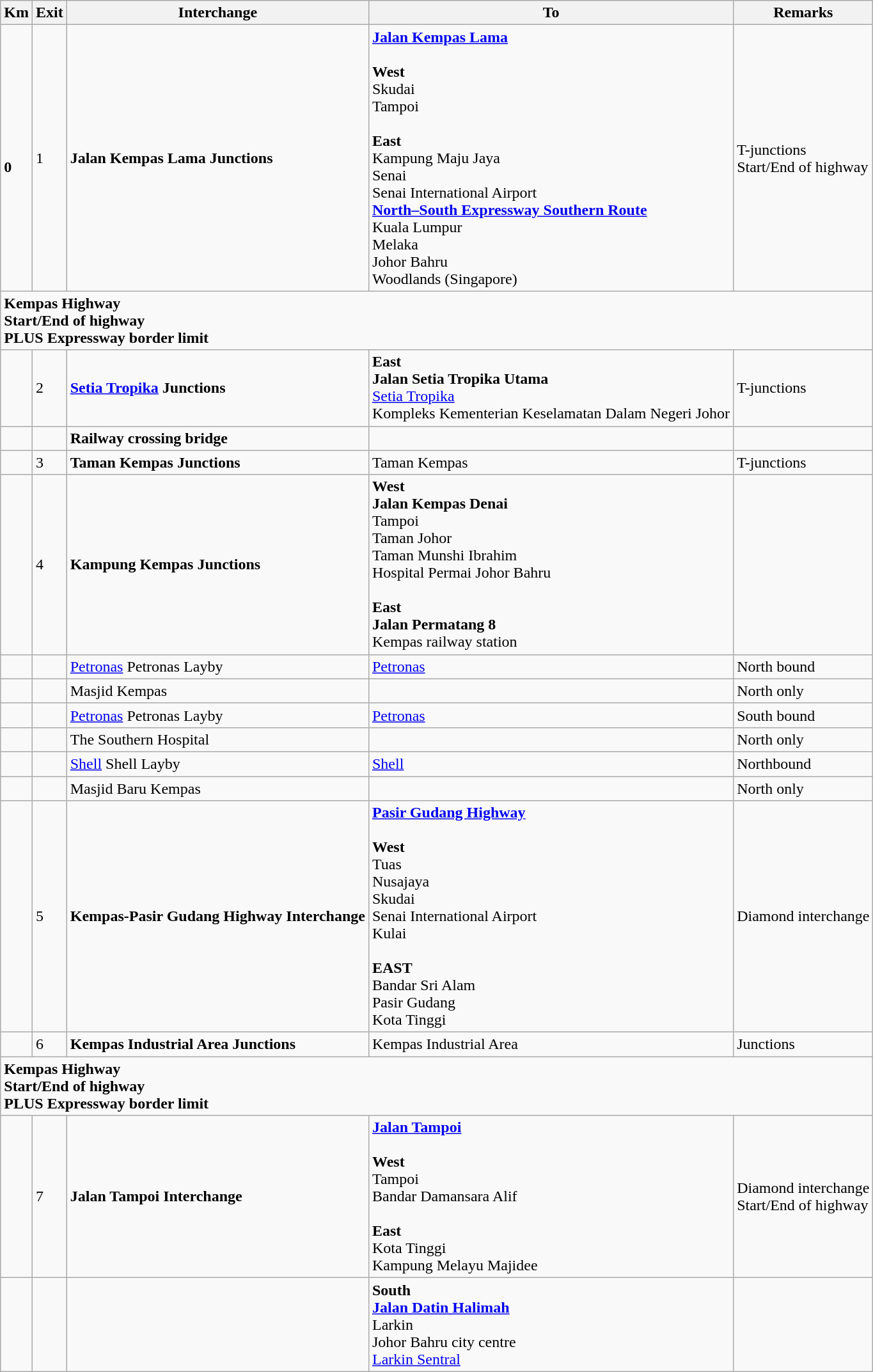<table class="wikitable">
<tr>
<th>Km</th>
<th>Exit</th>
<th>Interchange</th>
<th>To</th>
<th>Remarks</th>
</tr>
<tr>
<td><br><strong>0</strong></td>
<td>1</td>
<td><strong>Jalan Kempas Lama Junctions</strong></td>
<td> <strong><a href='#'>Jalan Kempas Lama</a></strong><br><br><strong>West</strong><br>Skudai<br>Tampoi<br><br><strong>East</strong><br>Kampung Maju Jaya<br>Senai<br>Senai International Airport <br>  <strong><a href='#'>North–South Expressway Southern Route</a></strong><br>Kuala Lumpur<br>Melaka<br>Johor Bahru<br>Woodlands (Singapore)</td>
<td>T-junctions<br>Start/End of highway</td>
</tr>
<tr>
<td style="width:600px" colspan="6" style="text-align:center;"><strong> Kempas Highway<br>Start/End of highway<br>PLUS Expressway border limit</strong></td>
</tr>
<tr>
<td></td>
<td>2</td>
<td><strong><a href='#'>Setia Tropika</a> Junctions</strong></td>
<td><strong>East</strong><br><strong>Jalan Setia Tropika Utama</strong><br><a href='#'>Setia Tropika</a><br>Kompleks Kementerian Keselamatan Dalam Negeri Johor</td>
<td>T-junctions</td>
</tr>
<tr>
<td></td>
<td></td>
<td><strong>Railway crossing bridge</strong></td>
<td></td>
<td></td>
</tr>
<tr>
<td></td>
<td>3</td>
<td><strong>Taman Kempas Junctions</strong></td>
<td>Taman Kempas</td>
<td>T-junctions</td>
</tr>
<tr>
<td></td>
<td>4</td>
<td><strong>Kampung Kempas Junctions</strong></td>
<td><strong>West</strong><br><strong>Jalan Kempas Denai</strong><br>Tampoi<br>Taman Johor<br>Taman Munshi Ibrahim<br>Hospital Permai Johor Bahru <br><br><strong>East</strong><br><strong>Jalan Permatang 8</strong><br>Kempas railway station</td>
<td></td>
</tr>
<tr>
<td></td>
<td></td>
<td><a href='#'>Petronas</a> Petronas Layby</td>
<td><a href='#'>Petronas</a> </td>
<td>North bound</td>
</tr>
<tr>
<td></td>
<td></td>
<td> Masjid Kempas</td>
<td></td>
<td>North only</td>
</tr>
<tr>
<td></td>
<td></td>
<td><a href='#'>Petronas</a> Petronas Layby</td>
<td><a href='#'>Petronas</a></td>
<td>South bound</td>
</tr>
<tr>
<td></td>
<td></td>
<td> The Southern Hospital</td>
<td></td>
<td>North only</td>
</tr>
<tr>
<td></td>
<td></td>
<td><a href='#'>Shell</a> Shell Layby</td>
<td><a href='#'>Shell</a></td>
<td>Northbound</td>
</tr>
<tr>
<td></td>
<td></td>
<td> Masjid Baru Kempas</td>
<td></td>
<td>North only</td>
</tr>
<tr>
<td></td>
<td>5</td>
<td><strong>Kempas-Pasir Gudang Highway Interchange</strong></td>
<td> <strong><a href='#'>Pasir Gudang Highway</a></strong><br><br><strong>West</strong><br> Tuas<br> Nusajaya<br> Skudai<br> Senai International Airport <br> Kulai<br><br><strong>EAST</strong><br> Bandar Sri Alam<br> Pasir Gudang<br>  Kota Tinggi</td>
<td>Diamond interchange</td>
</tr>
<tr>
<td></td>
<td>6</td>
<td><strong>Kempas Industrial Area Junctions</strong></td>
<td>Kempas Industrial Area</td>
<td>Junctions</td>
</tr>
<tr>
<td style="width:600px" colspan="6" style="text-align:center;"><strong> Kempas Highway<br>Start/End of highway<br>PLUS Expressway border limit</strong></td>
</tr>
<tr>
<td></td>
<td>7</td>
<td><strong>Jalan Tampoi Interchange</strong></td>
<td> <strong><a href='#'>Jalan Tampoi</a></strong><br><br><strong>West</strong><br> Tampoi<br> Bandar Damansara Alif<br><br><strong>East</strong><br>  Kota Tinggi<br> Kampung Melayu Majidee</td>
<td>Diamond interchange<br>Start/End of highway</td>
</tr>
<tr>
<td></td>
<td></td>
<td></td>
<td><strong>South</strong><br> <strong><a href='#'>Jalan Datin Halimah</a></strong><br>Larkin<br>Johor Bahru city centre<br><a href='#'>Larkin Sentral</a> </td>
<td></td>
</tr>
</table>
